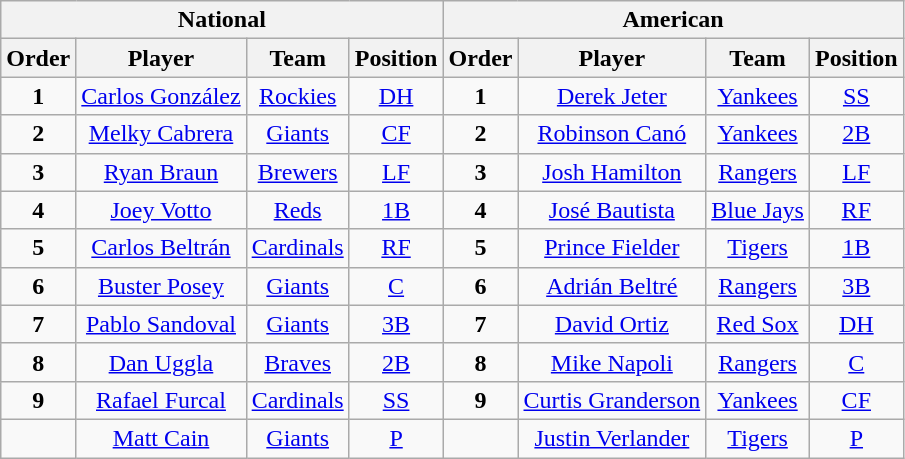<table class="wikitable" style="text-align:center;">
<tr>
<th colspan="4">National</th>
<th colspan="4">American</th>
</tr>
<tr>
<th>Order</th>
<th>Player</th>
<th>Team</th>
<th>Position</th>
<th>Order</th>
<th>Player</th>
<th>Team</th>
<th>Position</th>
</tr>
<tr>
<td><strong>1</strong></td>
<td><a href='#'>Carlos González</a></td>
<td><a href='#'>Rockies</a></td>
<td><a href='#'>DH</a></td>
<td><strong>1</strong></td>
<td><a href='#'>Derek Jeter</a></td>
<td><a href='#'>Yankees</a></td>
<td><a href='#'>SS</a></td>
</tr>
<tr>
<td><strong>2</strong></td>
<td><a href='#'>Melky Cabrera</a></td>
<td><a href='#'>Giants</a></td>
<td><a href='#'>CF</a></td>
<td><strong>2</strong></td>
<td><a href='#'>Robinson Canó</a></td>
<td><a href='#'>Yankees</a></td>
<td><a href='#'>2B</a></td>
</tr>
<tr>
<td><strong>3</strong></td>
<td><a href='#'>Ryan Braun</a></td>
<td><a href='#'>Brewers</a></td>
<td><a href='#'>LF</a></td>
<td><strong>3</strong></td>
<td><a href='#'>Josh Hamilton</a></td>
<td><a href='#'>Rangers</a></td>
<td><a href='#'>LF</a></td>
</tr>
<tr>
<td><strong>4</strong></td>
<td><a href='#'>Joey Votto</a></td>
<td><a href='#'>Reds</a></td>
<td><a href='#'>1B</a></td>
<td><strong>4</strong></td>
<td><a href='#'>José Bautista</a></td>
<td><a href='#'>Blue Jays</a></td>
<td><a href='#'>RF</a></td>
</tr>
<tr>
<td><strong>5</strong></td>
<td><a href='#'>Carlos Beltrán</a></td>
<td><a href='#'>Cardinals</a></td>
<td><a href='#'>RF</a></td>
<td><strong>5</strong></td>
<td><a href='#'>Prince Fielder</a></td>
<td><a href='#'>Tigers</a></td>
<td><a href='#'>1B</a></td>
</tr>
<tr>
<td><strong>6</strong></td>
<td><a href='#'>Buster Posey</a></td>
<td><a href='#'>Giants</a></td>
<td><a href='#'>C</a></td>
<td><strong>6</strong></td>
<td><a href='#'>Adrián Beltré</a></td>
<td><a href='#'>Rangers</a></td>
<td><a href='#'>3B</a></td>
</tr>
<tr>
<td><strong>7</strong></td>
<td><a href='#'>Pablo Sandoval</a></td>
<td><a href='#'>Giants</a></td>
<td><a href='#'>3B</a></td>
<td><strong>7</strong></td>
<td><a href='#'>David Ortiz</a></td>
<td><a href='#'>Red Sox</a></td>
<td><a href='#'>DH</a></td>
</tr>
<tr>
<td><strong>8</strong></td>
<td><a href='#'>Dan Uggla</a></td>
<td><a href='#'>Braves</a></td>
<td><a href='#'>2B</a></td>
<td><strong>8</strong></td>
<td><a href='#'>Mike Napoli</a></td>
<td><a href='#'>Rangers</a></td>
<td><a href='#'>C</a></td>
</tr>
<tr>
<td><strong>9</strong></td>
<td><a href='#'>Rafael Furcal</a></td>
<td><a href='#'>Cardinals</a></td>
<td><a href='#'>SS</a></td>
<td><strong>9</strong></td>
<td><a href='#'>Curtis Granderson</a></td>
<td><a href='#'>Yankees</a></td>
<td><a href='#'>CF</a></td>
</tr>
<tr>
<td> </td>
<td><a href='#'>Matt Cain</a></td>
<td><a href='#'>Giants</a></td>
<td><a href='#'>P</a></td>
<td> </td>
<td><a href='#'>Justin Verlander</a></td>
<td><a href='#'>Tigers</a></td>
<td><a href='#'>P</a></td>
</tr>
</table>
